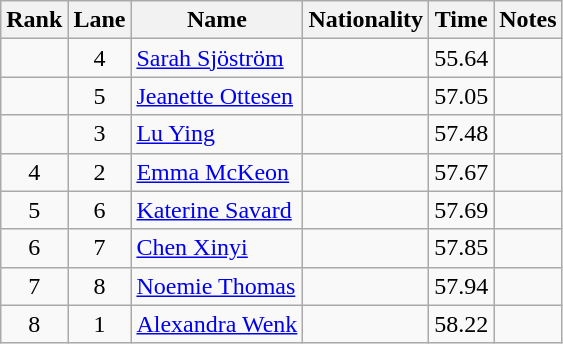<table class="wikitable sortable" style="text-align:center">
<tr>
<th>Rank</th>
<th>Lane</th>
<th>Name</th>
<th>Nationality</th>
<th>Time</th>
<th>Notes</th>
</tr>
<tr>
<td></td>
<td>4</td>
<td align=left><a href='#'>Sarah Sjöström</a></td>
<td align=left></td>
<td>55.64</td>
<td></td>
</tr>
<tr>
<td></td>
<td>5</td>
<td align=left><a href='#'>Jeanette Ottesen</a></td>
<td align=left></td>
<td>57.05</td>
<td></td>
</tr>
<tr>
<td></td>
<td>3</td>
<td align=left><a href='#'>Lu Ying</a></td>
<td align=left></td>
<td>57.48</td>
<td></td>
</tr>
<tr>
<td>4</td>
<td>2</td>
<td align=left><a href='#'>Emma McKeon</a></td>
<td align=left></td>
<td>57.67</td>
<td></td>
</tr>
<tr>
<td>5</td>
<td>6</td>
<td align=left><a href='#'>Katerine Savard</a></td>
<td align=left></td>
<td>57.69</td>
<td></td>
</tr>
<tr>
<td>6</td>
<td>7</td>
<td align=left><a href='#'>Chen Xinyi</a></td>
<td align=left></td>
<td>57.85</td>
<td></td>
</tr>
<tr>
<td>7</td>
<td>8</td>
<td align=left><a href='#'>Noemie Thomas</a></td>
<td align=left></td>
<td>57.94</td>
<td></td>
</tr>
<tr>
<td>8</td>
<td>1</td>
<td align=left><a href='#'>Alexandra Wenk</a></td>
<td align=left></td>
<td>58.22</td>
<td></td>
</tr>
</table>
